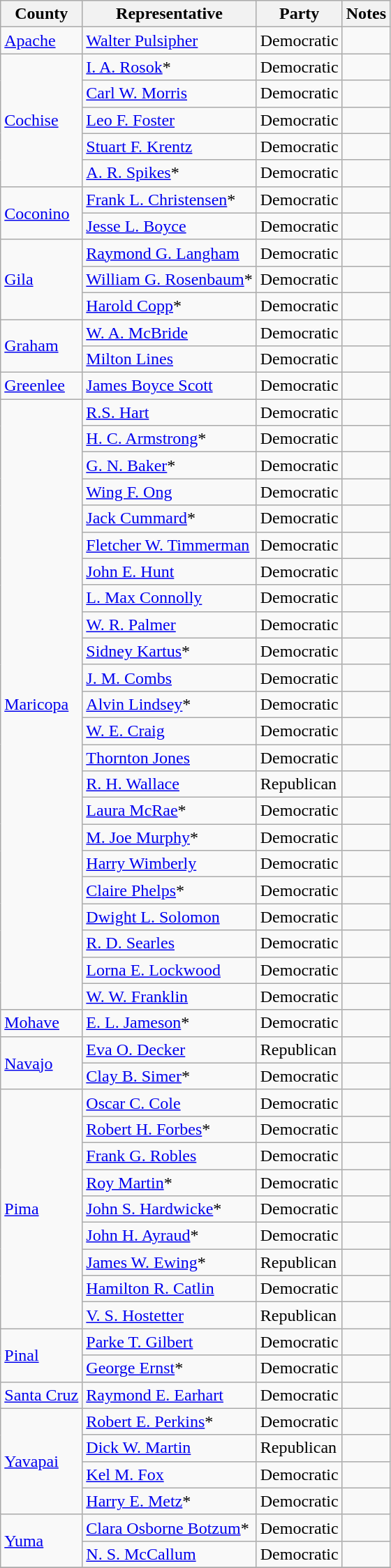<table class="wikitable">
<tr>
<th>County</th>
<th>Representative</th>
<th>Party</th>
<th>Notes</th>
</tr>
<tr>
<td><a href='#'>Apache</a></td>
<td><a href='#'>Walter Pulsipher</a></td>
<td>Democratic</td>
<td></td>
</tr>
<tr>
<td rowspan="5"><a href='#'>Cochise</a></td>
<td><a href='#'>I. A. Rosok</a>*</td>
<td>Democratic</td>
<td></td>
</tr>
<tr>
<td><a href='#'>Carl W. Morris</a></td>
<td>Democratic</td>
<td></td>
</tr>
<tr>
<td><a href='#'>Leo F. Foster</a></td>
<td>Democratic</td>
<td></td>
</tr>
<tr>
<td><a href='#'>Stuart F. Krentz</a></td>
<td>Democratic</td>
<td></td>
</tr>
<tr>
<td><a href='#'>A. R. Spikes</a>*</td>
<td>Democratic</td>
<td></td>
</tr>
<tr>
<td rowspan="2"><a href='#'>Coconino</a></td>
<td><a href='#'>Frank L. Christensen</a>*</td>
<td>Democratic</td>
<td></td>
</tr>
<tr>
<td><a href='#'>Jesse L. Boyce</a></td>
<td>Democratic</td>
<td></td>
</tr>
<tr>
<td rowspan="3"><a href='#'>Gila</a></td>
<td><a href='#'>Raymond G. Langham</a></td>
<td>Democratic</td>
<td></td>
</tr>
<tr>
<td><a href='#'>William G. Rosenbaum</a>*</td>
<td>Democratic</td>
<td></td>
</tr>
<tr>
<td><a href='#'>Harold Copp</a>*</td>
<td>Democratic</td>
<td></td>
</tr>
<tr>
<td rowspan="2"><a href='#'>Graham</a></td>
<td><a href='#'>W. A. McBride</a></td>
<td>Democratic</td>
<td></td>
</tr>
<tr>
<td><a href='#'>Milton Lines</a></td>
<td>Democratic</td>
<td></td>
</tr>
<tr>
<td><a href='#'>Greenlee</a></td>
<td><a href='#'>James Boyce Scott</a></td>
<td>Democratic</td>
<td></td>
</tr>
<tr>
<td rowspan="23"><a href='#'>Maricopa</a></td>
<td><a href='#'>R.S. Hart</a></td>
<td>Democratic</td>
<td></td>
</tr>
<tr>
<td><a href='#'>H. C. Armstrong</a>*</td>
<td>Democratic</td>
<td></td>
</tr>
<tr>
<td><a href='#'>G. N. Baker</a>*</td>
<td>Democratic</td>
<td></td>
</tr>
<tr>
<td><a href='#'>Wing F. Ong</a></td>
<td>Democratic</td>
<td></td>
</tr>
<tr>
<td><a href='#'>Jack Cummard</a>*</td>
<td>Democratic</td>
<td></td>
</tr>
<tr>
<td><a href='#'>Fletcher W. Timmerman</a></td>
<td>Democratic</td>
<td></td>
</tr>
<tr>
<td><a href='#'>John E. Hunt</a></td>
<td>Democratic</td>
<td></td>
</tr>
<tr>
<td><a href='#'>L. Max Connolly</a></td>
<td>Democratic</td>
<td></td>
</tr>
<tr>
<td><a href='#'>W. R. Palmer</a></td>
<td>Democratic</td>
<td></td>
</tr>
<tr>
<td><a href='#'>Sidney Kartus</a>*</td>
<td>Democratic</td>
<td></td>
</tr>
<tr>
<td><a href='#'>J. M. Combs</a></td>
<td>Democratic</td>
<td></td>
</tr>
<tr>
<td><a href='#'>Alvin Lindsey</a>*</td>
<td>Democratic</td>
<td></td>
</tr>
<tr>
<td><a href='#'>W. E. Craig</a></td>
<td>Democratic</td>
<td></td>
</tr>
<tr>
<td><a href='#'>Thornton Jones</a></td>
<td>Democratic</td>
<td></td>
</tr>
<tr>
<td><a href='#'>R. H. Wallace</a></td>
<td>Republican</td>
<td></td>
</tr>
<tr>
<td><a href='#'>Laura McRae</a>*</td>
<td>Democratic</td>
<td></td>
</tr>
<tr>
<td><a href='#'>M. Joe Murphy</a>*</td>
<td>Democratic</td>
<td></td>
</tr>
<tr>
<td><a href='#'>Harry Wimberly</a></td>
<td>Democratic</td>
<td></td>
</tr>
<tr>
<td><a href='#'>Claire Phelps</a>*</td>
<td>Democratic</td>
<td></td>
</tr>
<tr>
<td><a href='#'>Dwight L. Solomon</a></td>
<td>Democratic</td>
<td></td>
</tr>
<tr>
<td><a href='#'>R. D. Searles</a></td>
<td>Democratic</td>
<td></td>
</tr>
<tr>
<td><a href='#'>Lorna E. Lockwood</a></td>
<td>Democratic</td>
<td></td>
</tr>
<tr>
<td><a href='#'>W. W. Franklin</a></td>
<td>Democratic</td>
<td></td>
</tr>
<tr>
<td><a href='#'>Mohave</a></td>
<td><a href='#'>E. L. Jameson</a>*</td>
<td>Democratic</td>
<td></td>
</tr>
<tr>
<td rowspan="2"><a href='#'>Navajo</a></td>
<td><a href='#'>Eva O. Decker</a></td>
<td>Republican</td>
<td></td>
</tr>
<tr>
<td><a href='#'>Clay B. Simer</a>*</td>
<td>Democratic</td>
<td></td>
</tr>
<tr>
<td rowspan="9"><a href='#'>Pima</a></td>
<td><a href='#'>Oscar C. Cole</a></td>
<td>Democratic</td>
<td></td>
</tr>
<tr>
<td><a href='#'>Robert H. Forbes</a>*</td>
<td>Democratic</td>
<td></td>
</tr>
<tr>
<td><a href='#'>Frank G. Robles</a></td>
<td>Democratic</td>
<td></td>
</tr>
<tr>
<td><a href='#'>Roy Martin</a>*</td>
<td>Democratic</td>
<td></td>
</tr>
<tr>
<td><a href='#'>John S. Hardwicke</a>*</td>
<td>Democratic</td>
<td></td>
</tr>
<tr>
<td><a href='#'>John H. Ayraud</a>*</td>
<td>Democratic</td>
<td></td>
</tr>
<tr>
<td><a href='#'>James W. Ewing</a>*</td>
<td>Republican</td>
<td></td>
</tr>
<tr>
<td><a href='#'>Hamilton R. Catlin</a></td>
<td>Democratic</td>
<td></td>
</tr>
<tr>
<td><a href='#'>V. S. Hostetter</a></td>
<td>Republican</td>
<td></td>
</tr>
<tr>
<td rowspan="2"><a href='#'>Pinal</a></td>
<td><a href='#'>Parke T. Gilbert</a></td>
<td>Democratic</td>
<td></td>
</tr>
<tr>
<td><a href='#'>George Ernst</a>*</td>
<td>Democratic</td>
<td></td>
</tr>
<tr>
<td><a href='#'>Santa Cruz</a></td>
<td><a href='#'>Raymond E. Earhart</a></td>
<td>Democratic</td>
<td></td>
</tr>
<tr>
<td rowspan="4"><a href='#'>Yavapai</a></td>
<td><a href='#'>Robert E. Perkins</a>*</td>
<td>Democratic</td>
<td></td>
</tr>
<tr>
<td><a href='#'>Dick W. Martin</a></td>
<td>Republican</td>
<td></td>
</tr>
<tr>
<td><a href='#'>Kel M. Fox</a></td>
<td>Democratic</td>
<td></td>
</tr>
<tr>
<td><a href='#'>Harry E. Metz</a>*</td>
<td>Democratic</td>
<td></td>
</tr>
<tr>
<td rowspan="2"><a href='#'>Yuma</a></td>
<td><a href='#'>Clara Osborne Botzum</a>*</td>
<td>Democratic</td>
<td></td>
</tr>
<tr>
<td><a href='#'>N. S. McCallum</a></td>
<td>Democratic</td>
<td></td>
</tr>
<tr>
</tr>
</table>
